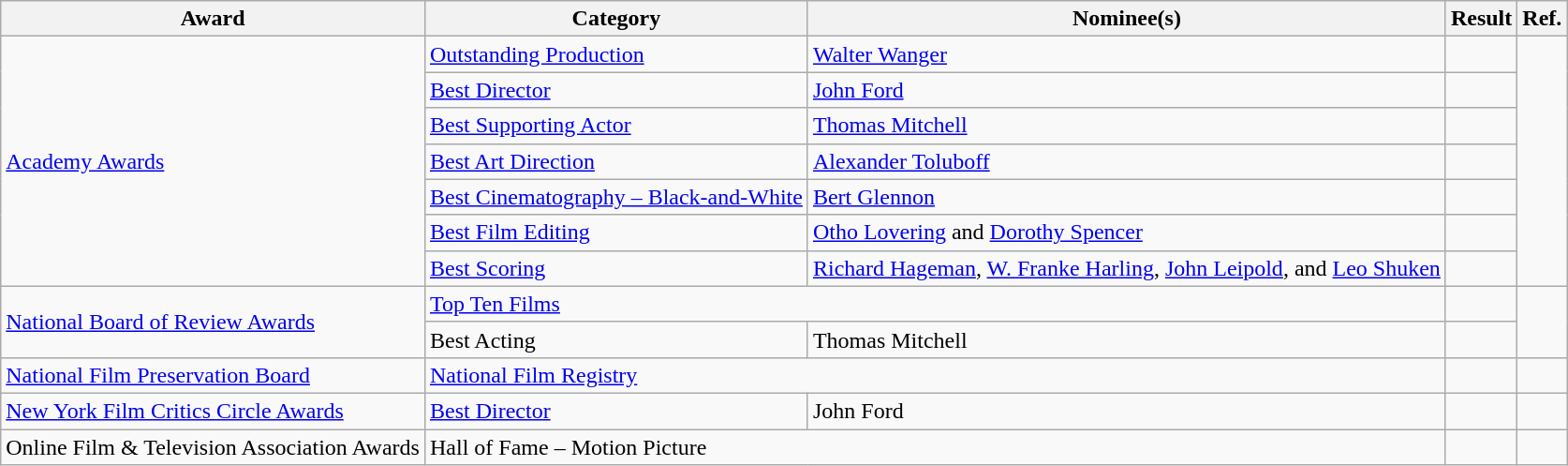<table class="wikitable plainrowheaders">
<tr>
<th>Award</th>
<th>Category</th>
<th>Nominee(s)</th>
<th>Result</th>
<th>Ref.</th>
</tr>
<tr>
<td rowspan="7"><a href='#'>Academy Awards</a></td>
<td><a href='#'>Outstanding Production</a></td>
<td><a href='#'>Walter Wanger</a></td>
<td></td>
<td align="center" rowspan="7"></td>
</tr>
<tr>
<td><a href='#'>Best Director</a></td>
<td><a href='#'>John Ford</a></td>
<td></td>
</tr>
<tr>
<td><a href='#'>Best Supporting Actor</a></td>
<td><a href='#'>Thomas Mitchell</a></td>
<td></td>
</tr>
<tr>
<td><a href='#'>Best Art Direction</a></td>
<td><a href='#'>Alexander Toluboff</a></td>
<td></td>
</tr>
<tr>
<td><a href='#'>Best Cinematography – Black-and-White</a></td>
<td><a href='#'>Bert Glennon</a></td>
<td></td>
</tr>
<tr>
<td><a href='#'>Best Film Editing</a></td>
<td><a href='#'>Otho Lovering</a> and <a href='#'>Dorothy Spencer</a></td>
<td></td>
</tr>
<tr>
<td><a href='#'>Best Scoring</a></td>
<td><a href='#'>Richard Hageman</a>, <a href='#'>W. Franke Harling</a>, <a href='#'>John Leipold</a>, and <a href='#'>Leo Shuken</a></td>
<td></td>
</tr>
<tr>
<td rowspan="2"><a href='#'>National Board of Review Awards</a></td>
<td colspan="2"><a href='#'>Top Ten Films</a></td>
<td></td>
<td align="center" rowspan="2"></td>
</tr>
<tr>
<td>Best Acting</td>
<td>Thomas Mitchell</td>
<td></td>
</tr>
<tr>
<td><a href='#'>National Film Preservation Board</a></td>
<td colspan="2"><a href='#'>National Film Registry</a></td>
<td></td>
<td align="center"></td>
</tr>
<tr>
<td><a href='#'>New York Film Critics Circle Awards</a></td>
<td><a href='#'>Best Director</a></td>
<td>John Ford</td>
<td></td>
<td align="center"></td>
</tr>
<tr>
<td>Online Film & Television Association Awards</td>
<td colspan="2">Hall of Fame – Motion Picture</td>
<td></td>
<td align="center"></td>
</tr>
</table>
